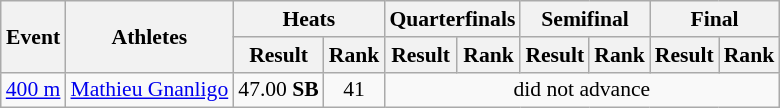<table class="wikitable" border="1" style="font-size:90%">
<tr>
<th rowspan="2">Event</th>
<th rowspan="2">Athletes</th>
<th colspan="2">Heats</th>
<th colspan="2">Quarterfinals</th>
<th colspan="2">Semifinal</th>
<th colspan="2">Final</th>
</tr>
<tr>
<th>Result</th>
<th>Rank</th>
<th>Result</th>
<th>Rank</th>
<th>Result</th>
<th>Rank</th>
<th>Result</th>
<th>Rank</th>
</tr>
<tr>
<td><a href='#'>400 m</a></td>
<td><a href='#'>Mathieu Gnanligo</a></td>
<td align=center>47.00 <strong>SB</strong></td>
<td align=center>41</td>
<td align=center colspan=6>did not advance</td>
</tr>
</table>
